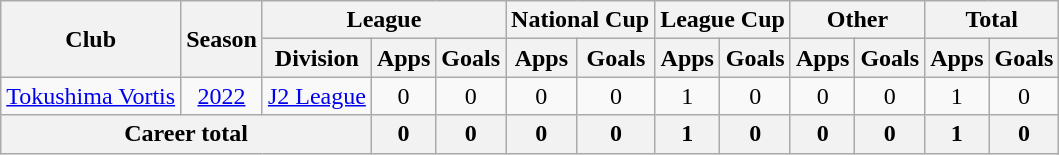<table class="wikitable" style="text-align: center">
<tr>
<th rowspan="2">Club</th>
<th rowspan="2">Season</th>
<th colspan="3">League</th>
<th colspan="2">National Cup</th>
<th colspan="2">League Cup</th>
<th colspan="2">Other</th>
<th colspan="2">Total</th>
</tr>
<tr>
<th>Division</th>
<th>Apps</th>
<th>Goals</th>
<th>Apps</th>
<th>Goals</th>
<th>Apps</th>
<th>Goals</th>
<th>Apps</th>
<th>Goals</th>
<th>Apps</th>
<th>Goals</th>
</tr>
<tr>
<td><a href='#'>Tokushima Vortis</a></td>
<td><a href='#'>2022</a></td>
<td><a href='#'>J2 League</a></td>
<td>0</td>
<td>0</td>
<td>0</td>
<td>0</td>
<td>1</td>
<td>0</td>
<td>0</td>
<td>0</td>
<td>1</td>
<td>0</td>
</tr>
<tr>
<th colspan=3>Career total</th>
<th>0</th>
<th>0</th>
<th>0</th>
<th>0</th>
<th>1</th>
<th>0</th>
<th>0</th>
<th>0</th>
<th>1</th>
<th>0</th>
</tr>
</table>
